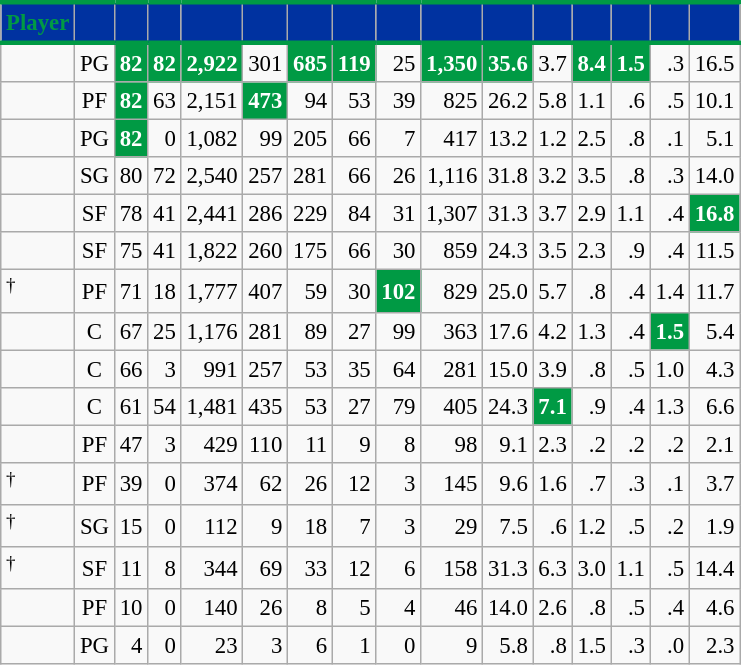<table class="wikitable sortable" style="font-size: 95%; text-align:right;">
<tr>
<th style="background:#0032A0; color:#009A44; border-top:#009A44 3px solid; border-bottom:#009A44 3px solid;">Player</th>
<th style="background:#0032A0; color:#009A44; border-top:#009A44 3px solid; border-bottom:#009A44 3px solid;"></th>
<th style="background:#0032A0; color:#009A44; border-top:#009A44 3px solid; border-bottom:#009A44 3px solid;"></th>
<th style="background:#0032A0; color:#009A44; border-top:#009A44 3px solid; border-bottom:#009A44 3px solid;"></th>
<th style="background:#0032A0; color:#009A44; border-top:#009A44 3px solid; border-bottom:#009A44 3px solid;"></th>
<th style="background:#0032A0; color:#009A44; border-top:#009A44 3px solid; border-bottom:#009A44 3px solid;"></th>
<th style="background:#0032A0; color:#009A44; border-top:#009A44 3px solid; border-bottom:#009A44 3px solid;"></th>
<th style="background:#0032A0; color:#009A44; border-top:#009A44 3px solid; border-bottom:#009A44 3px solid;"></th>
<th style="background:#0032A0; color:#009A44; border-top:#009A44 3px solid; border-bottom:#009A44 3px solid;"></th>
<th style="background:#0032A0; color:#009A44; border-top:#009A44 3px solid; border-bottom:#009A44 3px solid;"></th>
<th style="background:#0032A0; color:#009A44; border-top:#009A44 3px solid; border-bottom:#009A44 3px solid;"></th>
<th style="background:#0032A0; color:#009A44; border-top:#009A44 3px solid; border-bottom:#009A44 3px solid;"></th>
<th style="background:#0032A0; color:#009A44; border-top:#009A44 3px solid; border-bottom:#009A44 3px solid;"></th>
<th style="background:#0032A0; color:#009A44; border-top:#009A44 3px solid; border-bottom:#009A44 3px solid;"></th>
<th style="background:#0032A0; color:#009A44; border-top:#009A44 3px solid; border-bottom:#009A44 3px solid;"></th>
<th style="background:#0032A0; color:#009A44; border-top:#009A44 3px solid; border-bottom:#009A44 3px solid;"></th>
</tr>
<tr>
<td style="text-align:left;"></td>
<td style="text-align:center;">PG</td>
<td style="background:#009A44; color:#FFFFFF;"><strong>82</strong></td>
<td style="background:#009A44; color:#FFFFFF;"><strong>82</strong></td>
<td style="background:#009A44; color:#FFFFFF;"><strong>2,922</strong></td>
<td>301</td>
<td style="background:#009A44; color:#FFFFFF;"><strong>685</strong></td>
<td style="background:#009A44; color:#FFFFFF;"><strong>119</strong></td>
<td>25</td>
<td style="background:#009A44; color:#FFFFFF;"><strong>1,350</strong></td>
<td style="background:#009A44; color:#FFFFFF;"><strong>35.6</strong></td>
<td>3.7</td>
<td style="background:#009A44; color:#FFFFFF;"><strong>8.4</strong></td>
<td style="background:#009A44; color:#FFFFFF;"><strong>1.5</strong></td>
<td>.3</td>
<td>16.5</td>
</tr>
<tr>
<td style="text-align:left;"></td>
<td style="text-align:center;">PF</td>
<td style="background:#009A44; color:#FFFFFF;"><strong>82</strong></td>
<td>63</td>
<td>2,151</td>
<td style="background:#009A44; color:#FFFFFF;"><strong>473</strong></td>
<td>94</td>
<td>53</td>
<td>39</td>
<td>825</td>
<td>26.2</td>
<td>5.8</td>
<td>1.1</td>
<td>.6</td>
<td>.5</td>
<td>10.1</td>
</tr>
<tr>
<td style="text-align:left;"></td>
<td style="text-align:center;">PG</td>
<td style="background:#009A44; color:#FFFFFF;"><strong>82</strong></td>
<td>0</td>
<td>1,082</td>
<td>99</td>
<td>205</td>
<td>66</td>
<td>7</td>
<td>417</td>
<td>13.2</td>
<td>1.2</td>
<td>2.5</td>
<td>.8</td>
<td>.1</td>
<td>5.1</td>
</tr>
<tr>
<td style="text-align:left;"></td>
<td style="text-align:center;">SG</td>
<td>80</td>
<td>72</td>
<td>2,540</td>
<td>257</td>
<td>281</td>
<td>66</td>
<td>26</td>
<td>1,116</td>
<td>31.8</td>
<td>3.2</td>
<td>3.5</td>
<td>.8</td>
<td>.3</td>
<td>14.0</td>
</tr>
<tr>
<td style="text-align:left;"></td>
<td style="text-align:center;">SF</td>
<td>78</td>
<td>41</td>
<td>2,441</td>
<td>286</td>
<td>229</td>
<td>84</td>
<td>31</td>
<td>1,307</td>
<td>31.3</td>
<td>3.7</td>
<td>2.9</td>
<td>1.1</td>
<td>.4</td>
<td style="background:#009A44; color:#FFFFFF;"><strong>16.8</strong></td>
</tr>
<tr>
<td style="text-align:left;"></td>
<td style="text-align:center;">SF</td>
<td>75</td>
<td>41</td>
<td>1,822</td>
<td>260</td>
<td>175</td>
<td>66</td>
<td>30</td>
<td>859</td>
<td>24.3</td>
<td>3.5</td>
<td>2.3</td>
<td>.9</td>
<td>.4</td>
<td>11.5</td>
</tr>
<tr>
<td style="text-align:left;"><sup>†</sup></td>
<td style="text-align:center;">PF</td>
<td>71</td>
<td>18</td>
<td>1,777</td>
<td>407</td>
<td>59</td>
<td>30</td>
<td style="background:#009A44; color:#FFFFFF;"><strong>102</strong></td>
<td>829</td>
<td>25.0</td>
<td>5.7</td>
<td>.8</td>
<td>.4</td>
<td>1.4</td>
<td>11.7</td>
</tr>
<tr>
<td style="text-align:left;"></td>
<td style="text-align:center;">C</td>
<td>67</td>
<td>25</td>
<td>1,176</td>
<td>281</td>
<td>89</td>
<td>27</td>
<td>99</td>
<td>363</td>
<td>17.6</td>
<td>4.2</td>
<td>1.3</td>
<td>.4</td>
<td style="background:#009A44; color:#FFFFFF;"><strong>1.5</strong></td>
<td>5.4</td>
</tr>
<tr>
<td style="text-align:left;"></td>
<td style="text-align:center;">C</td>
<td>66</td>
<td>3</td>
<td>991</td>
<td>257</td>
<td>53</td>
<td>35</td>
<td>64</td>
<td>281</td>
<td>15.0</td>
<td>3.9</td>
<td>.8</td>
<td>.5</td>
<td>1.0</td>
<td>4.3</td>
</tr>
<tr>
<td style="text-align:left;"></td>
<td style="text-align:center;">C</td>
<td>61</td>
<td>54</td>
<td>1,481</td>
<td>435</td>
<td>53</td>
<td>27</td>
<td>79</td>
<td>405</td>
<td>24.3</td>
<td style="background:#009A44; color:#FFFFFF;"><strong>7.1</strong></td>
<td>.9</td>
<td>.4</td>
<td>1.3</td>
<td>6.6</td>
</tr>
<tr>
<td style="text-align:left;"></td>
<td style="text-align:center;">PF</td>
<td>47</td>
<td>3</td>
<td>429</td>
<td>110</td>
<td>11</td>
<td>9</td>
<td>8</td>
<td>98</td>
<td>9.1</td>
<td>2.3</td>
<td>.2</td>
<td>.2</td>
<td>.2</td>
<td>2.1</td>
</tr>
<tr>
<td style="text-align:left;"><sup>†</sup></td>
<td style="text-align:center;">PF</td>
<td>39</td>
<td>0</td>
<td>374</td>
<td>62</td>
<td>26</td>
<td>12</td>
<td>3</td>
<td>145</td>
<td>9.6</td>
<td>1.6</td>
<td>.7</td>
<td>.3</td>
<td>.1</td>
<td>3.7</td>
</tr>
<tr>
<td style="text-align:left;"><sup>†</sup></td>
<td style="text-align:center;">SG</td>
<td>15</td>
<td>0</td>
<td>112</td>
<td>9</td>
<td>18</td>
<td>7</td>
<td>3</td>
<td>29</td>
<td>7.5</td>
<td>.6</td>
<td>1.2</td>
<td>.5</td>
<td>.2</td>
<td>1.9</td>
</tr>
<tr>
<td style="text-align:left;"><sup>†</sup></td>
<td style="text-align:center;">SF</td>
<td>11</td>
<td>8</td>
<td>344</td>
<td>69</td>
<td>33</td>
<td>12</td>
<td>6</td>
<td>158</td>
<td>31.3</td>
<td>6.3</td>
<td>3.0</td>
<td>1.1</td>
<td>.5</td>
<td>14.4</td>
</tr>
<tr>
<td style="text-align:left;"></td>
<td style="text-align:center;">PF</td>
<td>10</td>
<td>0</td>
<td>140</td>
<td>26</td>
<td>8</td>
<td>5</td>
<td>4</td>
<td>46</td>
<td>14.0</td>
<td>2.6</td>
<td>.8</td>
<td>.5</td>
<td>.4</td>
<td>4.6</td>
</tr>
<tr>
<td style="text-align:left;"></td>
<td style="text-align:center;">PG</td>
<td>4</td>
<td>0</td>
<td>23</td>
<td>3</td>
<td>6</td>
<td>1</td>
<td>0</td>
<td>9</td>
<td>5.8</td>
<td>.8</td>
<td>1.5</td>
<td>.3</td>
<td>.0</td>
<td>2.3</td>
</tr>
</table>
